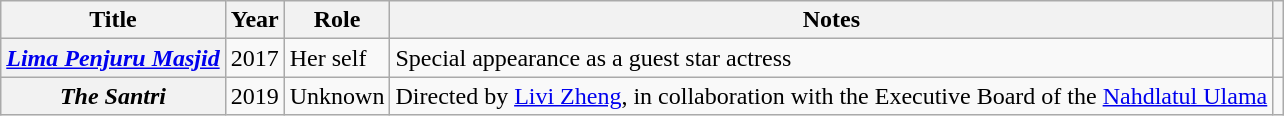<table class="wikitable sortable plainrowheaders">
<tr>
<th scope="col">Title</th>
<th scope="col">Year</th>
<th scope="col">Role</th>
<th scope="col" class="unsortable">Notes</th>
<th scope="col" class="unsortable"></th>
</tr>
<tr>
<th scope="row"><em><a href='#'>Lima Penjuru Masjid</a></em></th>
<td>2017</td>
<td>Her self</td>
<td>Special appearance as a guest star actress</td>
<td align="center"></td>
</tr>
<tr>
<th scope="row"><em>The Santri</em></th>
<td>2019</td>
<td>Unknown</td>
<td>Directed by <a href='#'>Livi Zheng</a>, in collaboration with the Executive Board of the <a href='#'>Nahdlatul Ulama</a></td>
<td align="center"></td>
</tr>
</table>
